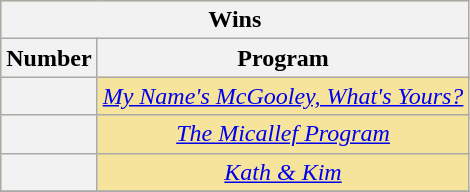<table class="wikitable" rowspan="2" style="text-align: center; background: #f6e39c">
<tr>
<th colspan="2">Wins</th>
</tr>
<tr>
<th scope="col" style="width:55px;">Number</th>
<th scope="col" style="text-align:center;">Program</th>
</tr>
<tr>
<th scope="row"></th>
<td><em><a href='#'>My Name's McGooley, What's Yours?</a></em></td>
</tr>
<tr>
<th scope="row"></th>
<td><em><a href='#'>The Micallef Program</a></em></td>
</tr>
<tr>
<th scope="row"></th>
<td><em><a href='#'>Kath & Kim</a></em></td>
</tr>
<tr>
</tr>
</table>
